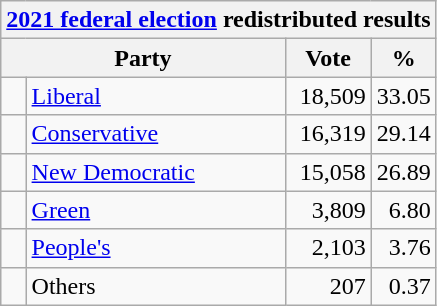<table class="wikitable">
<tr>
<th colspan="4"><a href='#'>2021 federal election</a> redistributed results</th>
</tr>
<tr>
<th bgcolor="#DDDDFF" width="130px" colspan="2">Party</th>
<th bgcolor="#DDDDFF" width="50px">Vote</th>
<th bgcolor="#DDDDFF" width="30px">%</th>
</tr>
<tr>
<td> </td>
<td><a href='#'>Liberal</a></td>
<td align=right>18,509</td>
<td align=right>33.05</td>
</tr>
<tr>
<td> </td>
<td><a href='#'>Conservative</a></td>
<td align=right>16,319</td>
<td align=right>29.14</td>
</tr>
<tr>
<td> </td>
<td><a href='#'>New Democratic</a></td>
<td align=right>15,058</td>
<td align=right>26.89</td>
</tr>
<tr>
<td> </td>
<td><a href='#'>Green</a></td>
<td align=right>3,809</td>
<td align=right>6.80</td>
</tr>
<tr>
<td> </td>
<td><a href='#'>People's</a></td>
<td align=right>2,103</td>
<td align=right>3.76</td>
</tr>
<tr>
<td> </td>
<td>Others</td>
<td align=right>207</td>
<td align=right>0.37</td>
</tr>
</table>
